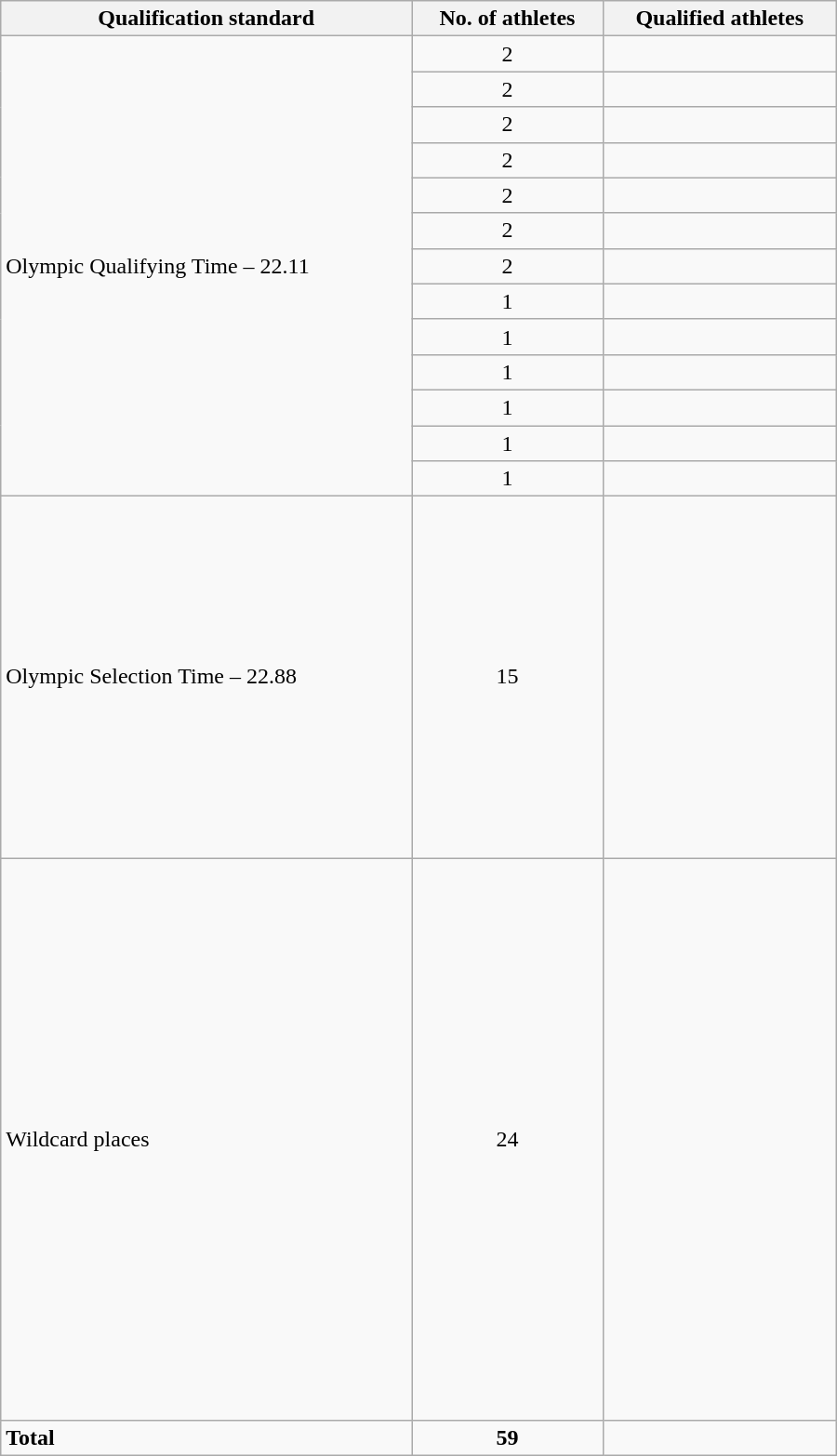<table class=wikitable style="text-align:left" width=600>
<tr>
<th>Qualification standard</th>
<th>No. of athletes</th>
<th>Qualified athletes</th>
</tr>
<tr>
<td rowspan="13">Olympic Qualifying Time – 22.11</td>
<td align=center>2</td>
<td><br></td>
</tr>
<tr>
<td align=center>2</td>
<td><br></td>
</tr>
<tr>
<td align=center>2</td>
<td><br></td>
</tr>
<tr>
<td align=center>2</td>
<td><br></td>
</tr>
<tr>
<td align=center>2</td>
<td><br></td>
</tr>
<tr>
<td align=center>2</td>
<td><br></td>
</tr>
<tr>
<td align=center>2</td>
<td><br></td>
</tr>
<tr>
<td align=center>1</td>
<td></td>
</tr>
<tr>
<td align=center>1</td>
<td></td>
</tr>
<tr>
<td align=center>1</td>
<td></td>
</tr>
<tr>
<td align=center>1</td>
<td></td>
</tr>
<tr>
<td align=center>1</td>
<td></td>
</tr>
<tr>
<td align=center>1</td>
<td></td>
</tr>
<tr>
<td rowspan="1">Olympic Selection Time – 22.88</td>
<td align=center>15</td>
<td><br><br> <br>  <br> <br> <br>  <br>  <br>  <br> <br> <br><br> <br><br></td>
</tr>
<tr>
<td rowspan="1">Wildcard places</td>
<td align=center>24</td>
<td> <br> <br>  <br>  <br>  <br> <br><br> <br><br><br><br><br><br><br><br><br><br><br><br><br><br><br></td>
</tr>
<tr>
<td><strong>Total</strong></td>
<td align=center><strong>59</strong></td>
<td></td>
</tr>
</table>
